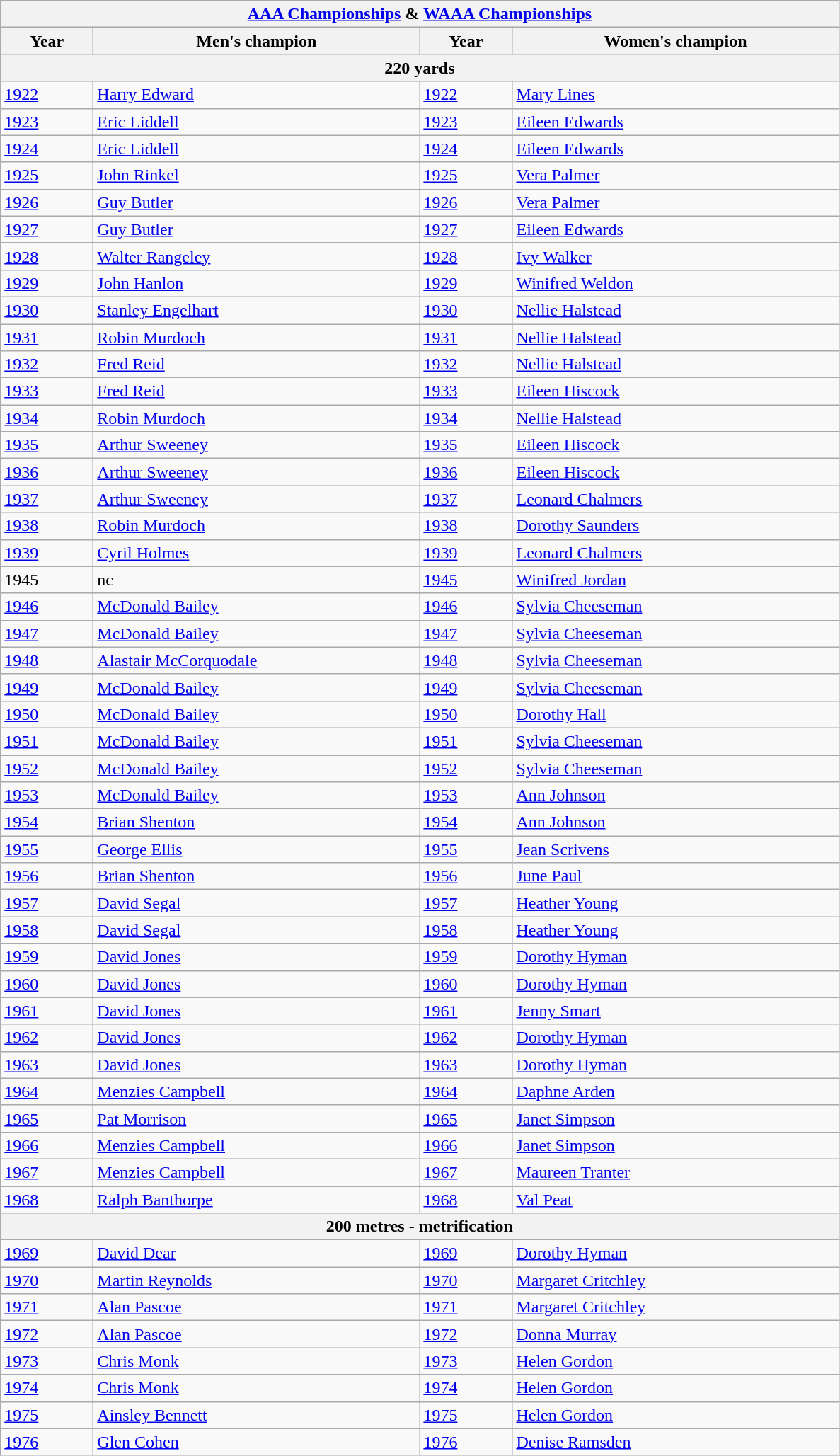<table class="wikitable">
<tr>
<th colspan="4"><a href='#'>AAA Championships</a> & <a href='#'>WAAA Championships</a></th>
</tr>
<tr>
<th width=80>Year</th>
<th width=300>Men's champion</th>
<th width=80>Year</th>
<th width=300>Women's champion</th>
</tr>
<tr>
<th colspan="4"><strong>220 yards</strong></th>
</tr>
<tr>
<td><a href='#'>1922</a></td>
<td><a href='#'>Harry Edward</a></td>
<td><a href='#'>1922</a></td>
<td><a href='#'>Mary Lines</a></td>
</tr>
<tr>
<td><a href='#'>1923</a></td>
<td><a href='#'>Eric Liddell</a></td>
<td><a href='#'>1923</a></td>
<td><a href='#'>Eileen Edwards</a></td>
</tr>
<tr>
<td><a href='#'>1924</a></td>
<td><a href='#'>Eric Liddell</a></td>
<td><a href='#'>1924</a></td>
<td><a href='#'>Eileen Edwards</a></td>
</tr>
<tr>
<td><a href='#'>1925</a></td>
<td><a href='#'>John Rinkel</a></td>
<td><a href='#'>1925</a></td>
<td><a href='#'>Vera Palmer</a></td>
</tr>
<tr>
<td><a href='#'>1926</a></td>
<td><a href='#'>Guy Butler</a></td>
<td><a href='#'>1926</a></td>
<td><a href='#'>Vera Palmer</a></td>
</tr>
<tr>
<td><a href='#'>1927</a></td>
<td><a href='#'>Guy Butler</a></td>
<td><a href='#'>1927</a></td>
<td><a href='#'>Eileen Edwards</a></td>
</tr>
<tr>
<td><a href='#'>1928</a></td>
<td><a href='#'>Walter Rangeley</a></td>
<td><a href='#'>1928</a></td>
<td><a href='#'>Ivy Walker</a></td>
</tr>
<tr>
<td><a href='#'>1929</a></td>
<td><a href='#'>John Hanlon</a></td>
<td><a href='#'>1929</a></td>
<td><a href='#'>Winifred Weldon</a></td>
</tr>
<tr>
<td><a href='#'>1930</a></td>
<td><a href='#'>Stanley Engelhart</a></td>
<td><a href='#'>1930</a></td>
<td><a href='#'>Nellie Halstead</a></td>
</tr>
<tr>
<td><a href='#'>1931</a></td>
<td><a href='#'>Robin Murdoch</a></td>
<td><a href='#'>1931</a></td>
<td><a href='#'>Nellie Halstead</a></td>
</tr>
<tr>
<td><a href='#'>1932</a></td>
<td><a href='#'>Fred Reid</a></td>
<td><a href='#'>1932</a></td>
<td><a href='#'>Nellie Halstead</a></td>
</tr>
<tr>
<td><a href='#'>1933</a></td>
<td><a href='#'>Fred Reid</a></td>
<td><a href='#'>1933</a></td>
<td><a href='#'>Eileen Hiscock</a></td>
</tr>
<tr>
<td><a href='#'>1934</a></td>
<td><a href='#'>Robin Murdoch</a></td>
<td><a href='#'>1934</a></td>
<td><a href='#'>Nellie Halstead</a></td>
</tr>
<tr>
<td><a href='#'>1935</a></td>
<td><a href='#'>Arthur Sweeney</a></td>
<td><a href='#'>1935</a></td>
<td><a href='#'>Eileen Hiscock</a></td>
</tr>
<tr>
<td><a href='#'>1936</a></td>
<td><a href='#'>Arthur Sweeney</a></td>
<td><a href='#'>1936</a></td>
<td><a href='#'>Eileen Hiscock</a></td>
</tr>
<tr>
<td><a href='#'>1937</a></td>
<td><a href='#'>Arthur Sweeney</a></td>
<td><a href='#'>1937</a></td>
<td><a href='#'>Leonard Chalmers</a></td>
</tr>
<tr>
<td><a href='#'>1938</a></td>
<td><a href='#'>Robin Murdoch</a></td>
<td><a href='#'>1938</a></td>
<td><a href='#'>Dorothy Saunders</a></td>
</tr>
<tr>
<td><a href='#'>1939</a></td>
<td><a href='#'>Cyril Holmes</a></td>
<td><a href='#'>1939</a></td>
<td><a href='#'>Leonard Chalmers</a></td>
</tr>
<tr>
<td>1945</td>
<td>nc</td>
<td><a href='#'>1945</a></td>
<td><a href='#'>Winifred Jordan</a></td>
</tr>
<tr>
<td><a href='#'>1946</a></td>
<td><a href='#'>McDonald Bailey</a></td>
<td><a href='#'>1946</a></td>
<td><a href='#'>Sylvia Cheeseman</a></td>
</tr>
<tr>
<td><a href='#'>1947</a></td>
<td><a href='#'>McDonald Bailey</a></td>
<td><a href='#'>1947</a></td>
<td><a href='#'>Sylvia Cheeseman</a></td>
</tr>
<tr>
<td><a href='#'>1948</a></td>
<td><a href='#'>Alastair McCorquodale</a></td>
<td><a href='#'>1948</a></td>
<td><a href='#'>Sylvia Cheeseman</a></td>
</tr>
<tr>
<td><a href='#'>1949</a></td>
<td><a href='#'>McDonald Bailey</a></td>
<td><a href='#'>1949</a></td>
<td><a href='#'>Sylvia Cheeseman</a></td>
</tr>
<tr>
<td><a href='#'>1950</a></td>
<td><a href='#'>McDonald Bailey</a></td>
<td><a href='#'>1950</a></td>
<td><a href='#'>Dorothy Hall</a></td>
</tr>
<tr>
<td><a href='#'>1951</a></td>
<td><a href='#'>McDonald Bailey</a></td>
<td><a href='#'>1951</a></td>
<td><a href='#'>Sylvia Cheeseman</a></td>
</tr>
<tr>
<td><a href='#'>1952</a></td>
<td><a href='#'>McDonald Bailey</a></td>
<td><a href='#'>1952</a></td>
<td><a href='#'>Sylvia Cheeseman</a></td>
</tr>
<tr>
<td><a href='#'>1953</a></td>
<td><a href='#'>McDonald Bailey</a></td>
<td><a href='#'>1953</a></td>
<td><a href='#'>Ann Johnson</a></td>
</tr>
<tr>
<td><a href='#'>1954</a></td>
<td><a href='#'>Brian Shenton</a></td>
<td><a href='#'>1954</a></td>
<td><a href='#'>Ann Johnson</a></td>
</tr>
<tr>
<td><a href='#'>1955</a></td>
<td><a href='#'>George Ellis</a></td>
<td><a href='#'>1955</a></td>
<td><a href='#'>Jean Scrivens</a></td>
</tr>
<tr>
<td><a href='#'>1956</a></td>
<td><a href='#'>Brian Shenton</a></td>
<td><a href='#'>1956</a></td>
<td><a href='#'>June Paul</a></td>
</tr>
<tr>
<td><a href='#'>1957</a></td>
<td><a href='#'>David Segal</a></td>
<td><a href='#'>1957</a></td>
<td><a href='#'>Heather Young</a></td>
</tr>
<tr>
<td><a href='#'>1958</a></td>
<td><a href='#'>David Segal</a></td>
<td><a href='#'>1958</a></td>
<td><a href='#'>Heather Young</a></td>
</tr>
<tr>
<td><a href='#'>1959</a></td>
<td><a href='#'>David Jones</a></td>
<td><a href='#'>1959</a></td>
<td><a href='#'>Dorothy Hyman</a></td>
</tr>
<tr>
<td><a href='#'>1960</a></td>
<td><a href='#'>David Jones</a></td>
<td><a href='#'>1960</a></td>
<td><a href='#'>Dorothy Hyman</a></td>
</tr>
<tr>
<td><a href='#'>1961</a></td>
<td><a href='#'>David Jones</a></td>
<td><a href='#'>1961</a></td>
<td><a href='#'>Jenny Smart</a></td>
</tr>
<tr>
<td><a href='#'>1962</a></td>
<td><a href='#'>David Jones</a></td>
<td><a href='#'>1962</a></td>
<td><a href='#'>Dorothy Hyman</a></td>
</tr>
<tr>
<td><a href='#'>1963</a></td>
<td><a href='#'>David Jones</a></td>
<td><a href='#'>1963</a></td>
<td><a href='#'>Dorothy Hyman</a></td>
</tr>
<tr>
<td><a href='#'>1964</a></td>
<td><a href='#'>Menzies Campbell</a></td>
<td><a href='#'>1964</a></td>
<td><a href='#'>Daphne Arden</a></td>
</tr>
<tr>
<td><a href='#'>1965</a></td>
<td><a href='#'>Pat Morrison</a></td>
<td><a href='#'>1965</a></td>
<td><a href='#'>Janet Simpson</a></td>
</tr>
<tr>
<td><a href='#'>1966</a></td>
<td><a href='#'>Menzies Campbell</a></td>
<td><a href='#'>1966</a></td>
<td><a href='#'>Janet Simpson</a></td>
</tr>
<tr>
<td><a href='#'>1967</a></td>
<td><a href='#'>Menzies Campbell</a></td>
<td><a href='#'>1967</a></td>
<td><a href='#'>Maureen Tranter</a></td>
</tr>
<tr>
<td><a href='#'>1968</a></td>
<td><a href='#'>Ralph Banthorpe</a></td>
<td><a href='#'>1968</a></td>
<td><a href='#'>Val Peat</a></td>
</tr>
<tr>
<th colspan="4"><strong>200 metres - metrification</strong></th>
</tr>
<tr>
<td><a href='#'>1969</a></td>
<td><a href='#'>David Dear</a></td>
<td><a href='#'>1969</a></td>
<td><a href='#'>Dorothy Hyman</a></td>
</tr>
<tr>
<td><a href='#'>1970</a></td>
<td><a href='#'>Martin Reynolds</a></td>
<td><a href='#'>1970</a></td>
<td><a href='#'>Margaret Critchley</a></td>
</tr>
<tr>
<td><a href='#'>1971</a></td>
<td><a href='#'>Alan Pascoe</a></td>
<td><a href='#'>1971</a></td>
<td><a href='#'>Margaret Critchley</a></td>
</tr>
<tr>
<td><a href='#'>1972</a></td>
<td><a href='#'>Alan Pascoe</a></td>
<td><a href='#'>1972</a></td>
<td><a href='#'>Donna Murray</a></td>
</tr>
<tr>
<td><a href='#'>1973</a></td>
<td><a href='#'>Chris Monk</a></td>
<td><a href='#'>1973</a></td>
<td><a href='#'>Helen Gordon</a></td>
</tr>
<tr>
<td><a href='#'>1974</a></td>
<td><a href='#'>Chris Monk</a></td>
<td><a href='#'>1974</a></td>
<td><a href='#'>Helen Gordon</a></td>
</tr>
<tr>
<td><a href='#'>1975</a></td>
<td><a href='#'>Ainsley Bennett</a></td>
<td><a href='#'>1975</a></td>
<td><a href='#'>Helen Gordon</a></td>
</tr>
<tr>
<td><a href='#'>1976</a></td>
<td><a href='#'>Glen Cohen</a></td>
<td><a href='#'>1976</a></td>
<td><a href='#'>Denise Ramsden</a></td>
</tr>
</table>
